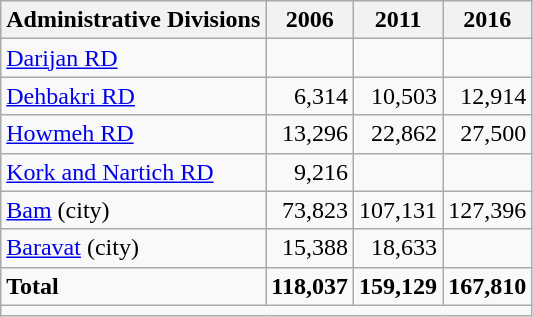<table class="wikitable">
<tr>
<th>Administrative Divisions</th>
<th>2006</th>
<th>2011</th>
<th>2016</th>
</tr>
<tr>
<td><a href='#'>Darijan RD</a></td>
<td style="text-align: right;"></td>
<td style="text-align: right;"></td>
<td style="text-align: right;"></td>
</tr>
<tr>
<td><a href='#'>Dehbakri RD</a></td>
<td style="text-align: right;">6,314</td>
<td style="text-align: right;">10,503</td>
<td style="text-align: right;">12,914</td>
</tr>
<tr>
<td><a href='#'>Howmeh RD</a></td>
<td style="text-align: right;">13,296</td>
<td style="text-align: right;">22,862</td>
<td style="text-align: right;">27,500</td>
</tr>
<tr>
<td><a href='#'>Kork and Nartich RD</a></td>
<td style="text-align: right;">9,216</td>
<td style="text-align: right;"></td>
<td style="text-align: right;"></td>
</tr>
<tr>
<td><a href='#'>Bam</a> (city)</td>
<td style="text-align: right;">73,823</td>
<td style="text-align: right;">107,131</td>
<td style="text-align: right;">127,396</td>
</tr>
<tr>
<td><a href='#'>Baravat</a> (city)</td>
<td style="text-align: right;">15,388</td>
<td style="text-align: right;">18,633</td>
<td style="text-align: right;"></td>
</tr>
<tr>
<td><strong>Total</strong></td>
<td style="text-align: right;"><strong>118,037</strong></td>
<td style="text-align: right;"><strong>159,129</strong></td>
<td style="text-align: right;"><strong>167,810</strong></td>
</tr>
<tr>
<td colspan=4></td>
</tr>
</table>
